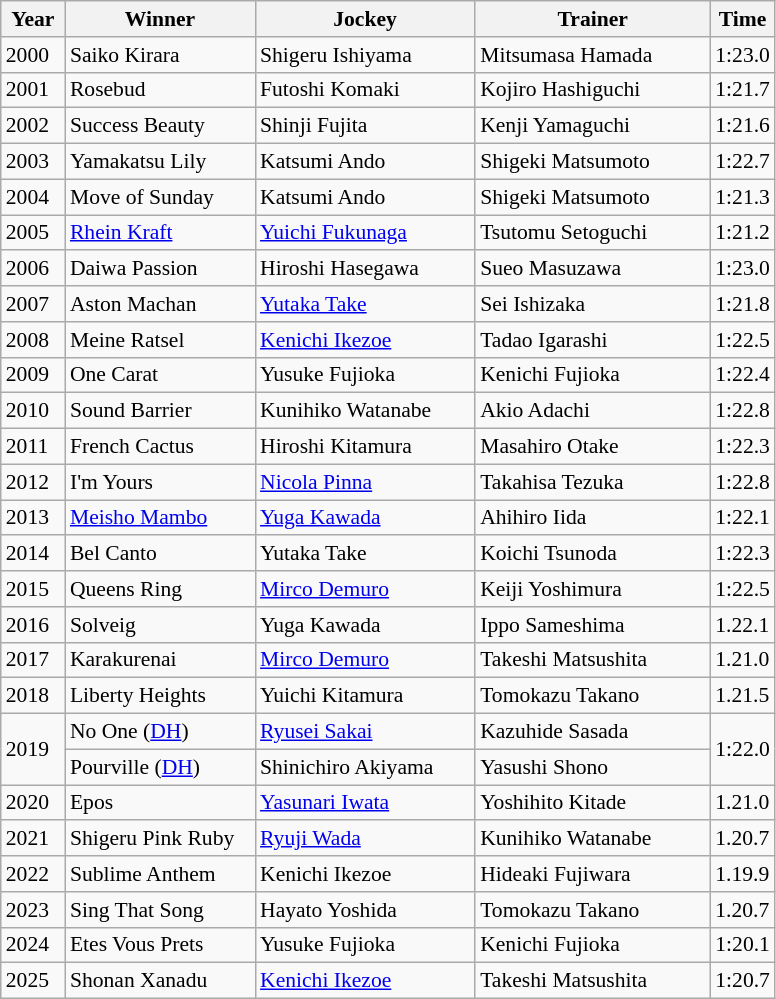<table class="wikitable sortable" style="font-size:90%">
<tr>
<th width="36px">Year<br></th>
<th width="120px">Winner<br></th>
<th width="140px">Jockey<br></th>
<th width="150px">Trainer<br></th>
<th>Time<br></th>
</tr>
<tr>
<td>2000</td>
<td>Saiko Kirara</td>
<td>Shigeru Ishiyama</td>
<td>Mitsumasa Hamada</td>
<td>1:23.0</td>
</tr>
<tr>
<td>2001</td>
<td>Rosebud</td>
<td>Futoshi Komaki</td>
<td>Kojiro Hashiguchi</td>
<td>1:21.7</td>
</tr>
<tr>
<td>2002</td>
<td>Success Beauty</td>
<td>Shinji Fujita</td>
<td>Kenji Yamaguchi</td>
<td>1:21.6</td>
</tr>
<tr>
<td>2003</td>
<td>Yamakatsu Lily</td>
<td>Katsumi Ando</td>
<td>Shigeki Matsumoto</td>
<td>1:22.7</td>
</tr>
<tr>
<td>2004</td>
<td>Move of Sunday</td>
<td>Katsumi Ando</td>
<td>Shigeki Matsumoto</td>
<td>1:21.3</td>
</tr>
<tr>
<td>2005</td>
<td><a href='#'>Rhein Kraft</a></td>
<td><a href='#'>Yuichi Fukunaga</a></td>
<td>Tsutomu Setoguchi</td>
<td>1:21.2</td>
</tr>
<tr>
<td>2006</td>
<td>Daiwa Passion</td>
<td>Hiroshi Hasegawa</td>
<td>Sueo Masuzawa</td>
<td>1:23.0</td>
</tr>
<tr>
<td>2007</td>
<td>Aston Machan</td>
<td><a href='#'>Yutaka Take</a></td>
<td>Sei Ishizaka</td>
<td>1:21.8</td>
</tr>
<tr>
<td>2008</td>
<td>Meine Ratsel</td>
<td><a href='#'>Kenichi Ikezoe</a></td>
<td>Tadao Igarashi</td>
<td>1:22.5</td>
</tr>
<tr>
<td>2009</td>
<td>One Carat</td>
<td>Yusuke Fujioka</td>
<td>Kenichi Fujioka</td>
<td>1:22.4</td>
</tr>
<tr>
<td>2010</td>
<td>Sound Barrier</td>
<td>Kunihiko Watanabe</td>
<td>Akio Adachi</td>
<td>1:22.8</td>
</tr>
<tr>
<td>2011</td>
<td>French Cactus</td>
<td>Hiroshi Kitamura</td>
<td>Masahiro Otake</td>
<td>1:22.3</td>
</tr>
<tr>
<td>2012</td>
<td>I'm Yours</td>
<td><a href='#'>Nicola Pinna</a></td>
<td>Takahisa Tezuka</td>
<td>1:22.8</td>
</tr>
<tr>
<td>2013</td>
<td><a href='#'>Meisho Mambo</a></td>
<td><a href='#'>Yuga Kawada</a></td>
<td>Ahihiro Iida</td>
<td>1:22.1</td>
</tr>
<tr>
<td>2014</td>
<td>Bel Canto</td>
<td>Yutaka Take</td>
<td>Koichi Tsunoda</td>
<td>1:22.3</td>
</tr>
<tr>
<td>2015</td>
<td>Queens Ring</td>
<td><a href='#'>Mirco Demuro</a></td>
<td>Keiji Yoshimura</td>
<td>1:22.5</td>
</tr>
<tr>
<td>2016</td>
<td>Solveig</td>
<td>Yuga Kawada</td>
<td>Ippo Sameshima</td>
<td>1.22.1</td>
</tr>
<tr>
<td>2017</td>
<td>Karakurenai</td>
<td><a href='#'>Mirco Demuro</a></td>
<td>Takeshi Matsushita</td>
<td>1.21.0</td>
</tr>
<tr>
<td>2018</td>
<td>Liberty Heights</td>
<td>Yuichi Kitamura</td>
<td>Tomokazu Takano</td>
<td>1.21.5</td>
</tr>
<tr>
<td rowspan="2">2019</td>
<td>No One (<a href='#'>DH</a>)</td>
<td><a href='#'>Ryusei Sakai</a></td>
<td>Kazuhide Sasada</td>
<td rowspan="2">1:22.0</td>
</tr>
<tr>
<td>Pourville (<a href='#'>DH</a>)</td>
<td>Shinichiro Akiyama</td>
<td>Yasushi Shono</td>
</tr>
<tr>
<td>2020</td>
<td>Epos</td>
<td><a href='#'>Yasunari Iwata</a></td>
<td>Yoshihito Kitade</td>
<td>1.21.0</td>
</tr>
<tr>
<td>2021</td>
<td>Shigeru Pink Ruby</td>
<td><a href='#'>Ryuji Wada</a></td>
<td>Kunihiko Watanabe</td>
<td>1.20.7</td>
</tr>
<tr>
<td>2022</td>
<td>Sublime Anthem</td>
<td>Kenichi Ikezoe</td>
<td>Hideaki Fujiwara</td>
<td>1.19.9</td>
</tr>
<tr>
<td>2023</td>
<td>Sing That Song</td>
<td>Hayato Yoshida</td>
<td>Tomokazu Takano</td>
<td>1.20.7</td>
</tr>
<tr>
<td>2024</td>
<td>Etes Vous Prets</td>
<td>Yusuke Fujioka</td>
<td>Kenichi Fujioka</td>
<td>1:20.1</td>
</tr>
<tr>
<td>2025</td>
<td>Shonan Xanadu</td>
<td><a href='#'>Kenichi Ikezoe</a></td>
<td>Takeshi Matsushita</td>
<td>1:20.7</td>
</tr>
</table>
